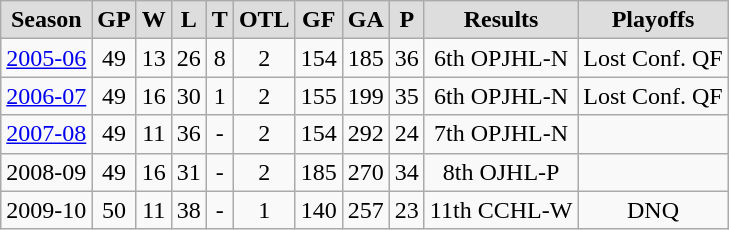<table class="wikitable">
<tr align="center"  bgcolor="#dddddd">
<td><strong>Season</strong></td>
<td><strong>GP</strong></td>
<td><strong>W</strong></td>
<td><strong>L</strong></td>
<td><strong>T</strong></td>
<td><strong>OTL</strong></td>
<td><strong>GF</strong></td>
<td><strong>GA</strong></td>
<td><strong>P</strong></td>
<td><strong>Results</strong></td>
<td><strong>Playoffs</strong></td>
</tr>
<tr align="center">
<td><a href='#'>2005-06</a></td>
<td>49</td>
<td>13</td>
<td>26</td>
<td>8</td>
<td>2</td>
<td>154</td>
<td>185</td>
<td>36</td>
<td>6th OPJHL-N</td>
<td>Lost Conf. QF</td>
</tr>
<tr align="center">
<td><a href='#'>2006-07</a></td>
<td>49</td>
<td>16</td>
<td>30</td>
<td>1</td>
<td>2</td>
<td>155</td>
<td>199</td>
<td>35</td>
<td>6th OPJHL-N</td>
<td>Lost Conf. QF</td>
</tr>
<tr align="center">
<td><a href='#'>2007-08</a></td>
<td>49</td>
<td>11</td>
<td>36</td>
<td>-</td>
<td>2</td>
<td>154</td>
<td>292</td>
<td>24</td>
<td>7th OPJHL-N</td>
<td></td>
</tr>
<tr align="center">
<td>2008-09</td>
<td>49</td>
<td>16</td>
<td>31</td>
<td>-</td>
<td>2</td>
<td>185</td>
<td>270</td>
<td>34</td>
<td>8th OJHL-P</td>
<td></td>
</tr>
<tr align="center">
<td>2009-10</td>
<td>50</td>
<td>11</td>
<td>38</td>
<td>-</td>
<td>1</td>
<td>140</td>
<td>257</td>
<td>23</td>
<td>11th CCHL-W</td>
<td>DNQ</td>
</tr>
</table>
